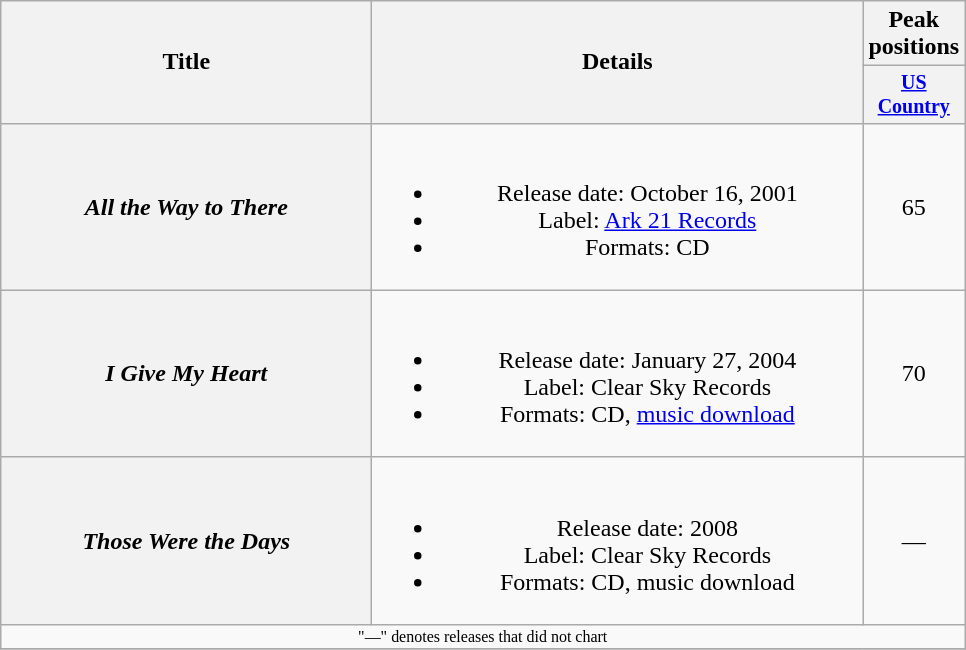<table class="wikitable plainrowheaders" style="text-align:center;">
<tr>
<th rowspan="2" style="width:15em;">Title</th>
<th rowspan="2" style="width:20em;">Details</th>
<th colspan="1">Peak positions</th>
</tr>
<tr style="font-size:smaller;">
<th width="40"><a href='#'>US Country</a><br></th>
</tr>
<tr>
<th scope="row"><em>All the Way to There</em></th>
<td><br><ul><li>Release date: October 16, 2001</li><li>Label: <a href='#'>Ark 21 Records</a></li><li>Formats: CD</li></ul></td>
<td>65</td>
</tr>
<tr>
<th scope="row"><em>I Give My Heart</em></th>
<td><br><ul><li>Release date: January 27, 2004</li><li>Label: Clear Sky Records</li><li>Formats: CD, <a href='#'>music download</a></li></ul></td>
<td>70</td>
</tr>
<tr>
<th scope="row"><em>Those Were the Days</em></th>
<td><br><ul><li>Release date: 2008</li><li>Label: Clear Sky Records</li><li>Formats: CD, music download</li></ul></td>
<td>—</td>
</tr>
<tr>
<td colspan="10" style="font-size:8pt">"—" denotes releases that did not chart</td>
</tr>
<tr>
</tr>
</table>
